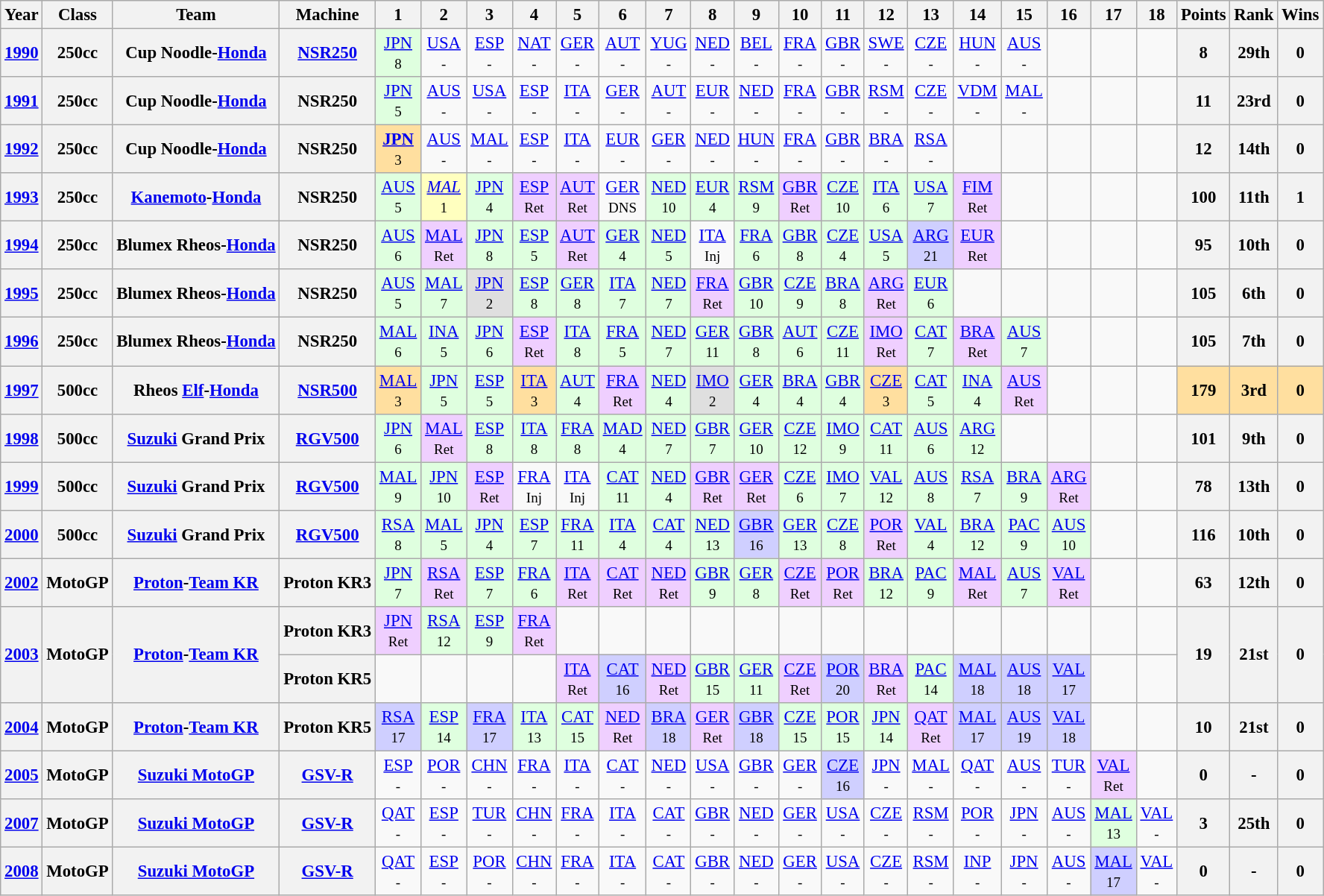<table class="wikitable" style="text-align:center; font-size:95%">
<tr>
<th>Year</th>
<th>Class</th>
<th>Team</th>
<th>Machine</th>
<th>1</th>
<th>2</th>
<th>3</th>
<th>4</th>
<th>5</th>
<th>6</th>
<th>7</th>
<th>8</th>
<th>9</th>
<th>10</th>
<th>11</th>
<th>12</th>
<th>13</th>
<th>14</th>
<th>15</th>
<th>16</th>
<th>17</th>
<th>18</th>
<th>Points</th>
<th>Rank</th>
<th>Wins</th>
</tr>
<tr>
<th><a href='#'>1990</a></th>
<th>250cc</th>
<th>Cup Noodle-<a href='#'>Honda</a></th>
<th><a href='#'>NSR250</a></th>
<td style="background:#DFFFDF;"><a href='#'>JPN</a> <br><small>8</small></td>
<td><a href='#'>USA</a> <br><small>-</small></td>
<td><a href='#'>ESP</a> <br><small>-</small></td>
<td><a href='#'>NAT</a> <br><small>-</small></td>
<td><a href='#'>GER</a> <br><small>-</small></td>
<td><a href='#'>AUT</a> <br><small>-</small></td>
<td><a href='#'>YUG</a> <br><small>-</small></td>
<td><a href='#'>NED</a> <br><small>-</small></td>
<td><a href='#'>BEL</a> <br><small>-</small></td>
<td><a href='#'>FRA</a> <br><small>-</small></td>
<td><a href='#'>GBR</a> <br><small>-</small></td>
<td><a href='#'>SWE</a> <br><small>-</small></td>
<td><a href='#'>CZE</a> <br><small>-</small></td>
<td><a href='#'>HUN</a> <br><small>-</small></td>
<td><a href='#'>AUS</a> <br><small>-</small></td>
<td></td>
<td></td>
<td></td>
<th>8</th>
<th>29th</th>
<th>0</th>
</tr>
<tr>
<th><a href='#'>1991</a></th>
<th>250cc</th>
<th>Cup Noodle-<a href='#'>Honda</a></th>
<th>NSR250</th>
<td style="background:#DFFFDF;"><a href='#'>JPN</a> <br><small>5</small></td>
<td><a href='#'>AUS</a> <br><small>-</small></td>
<td><a href='#'>USA</a> <br><small>-</small></td>
<td><a href='#'>ESP</a> <br><small>-</small></td>
<td><a href='#'>ITA</a> <br><small>-</small></td>
<td><a href='#'>GER</a> <br><small>-</small></td>
<td><a href='#'>AUT</a> <br><small>-</small></td>
<td><a href='#'>EUR</a> <br><small>-</small></td>
<td><a href='#'>NED</a> <br><small>-</small></td>
<td><a href='#'>FRA</a> <br><small>-</small></td>
<td><a href='#'>GBR</a> <br><small>-</small></td>
<td><a href='#'>RSM</a> <br><small>-</small></td>
<td><a href='#'>CZE</a> <br><small>-</small></td>
<td><a href='#'>VDM</a> <br><small>-</small></td>
<td><a href='#'>MAL</a> <br><small>-</small></td>
<td></td>
<td></td>
<td></td>
<th>11</th>
<th>23rd</th>
<th>0</th>
</tr>
<tr>
<th><a href='#'>1992</a></th>
<th>250cc</th>
<th>Cup Noodle-<a href='#'>Honda</a></th>
<th>NSR250</th>
<td style="background:#FFDF9F;"><strong><a href='#'>JPN</a></strong> <br><small>3</small></td>
<td><a href='#'>AUS</a> <br><small>-</small></td>
<td><a href='#'>MAL</a> <br><small>-</small></td>
<td><a href='#'>ESP</a> <br><small>-</small></td>
<td><a href='#'>ITA</a> <br><small>-</small></td>
<td><a href='#'>EUR</a> <br><small>-</small></td>
<td><a href='#'>GER</a> <br><small>-</small></td>
<td><a href='#'>NED</a> <br><small>-</small></td>
<td><a href='#'>HUN</a> <br><small>-</small></td>
<td><a href='#'>FRA</a> <br><small>-</small></td>
<td><a href='#'>GBR</a> <br><small>-</small></td>
<td><a href='#'>BRA</a> <br><small>-</small></td>
<td><a href='#'>RSA</a> <br><small>-</small></td>
<td></td>
<td></td>
<td></td>
<td></td>
<td></td>
<th>12</th>
<th>14th</th>
<th>0</th>
</tr>
<tr>
<th><a href='#'>1993</a></th>
<th>250cc</th>
<th><a href='#'>Kanemoto</a>-<a href='#'>Honda</a></th>
<th>NSR250</th>
<td style="background:#DFFFDF;"><a href='#'>AUS</a> <br><small>5</small></td>
<td style="background:#FFFFBF;"><em><a href='#'>MAL</a></em> <br><small>1</small></td>
<td style="background:#DFFFDF;"><a href='#'>JPN</a> <br><small>4</small></td>
<td style="background:#EFCFFF;"><a href='#'>ESP</a> <br><small>Ret</small></td>
<td style="background:#EFCFFF;"><a href='#'>AUT</a> <br><small>Ret</small></td>
<td><a href='#'>GER</a> <br><small>DNS</small></td>
<td style="background:#DFFFDF;"><a href='#'>NED</a> <br><small>10</small></td>
<td style="background:#DFFFDF;"><a href='#'>EUR</a> <br><small>4</small></td>
<td style="background:#DFFFDF;"><a href='#'>RSM</a> <br><small>9</small></td>
<td style="background:#EFCFFF;"><a href='#'>GBR</a> <br><small>Ret</small></td>
<td style="background:#DFFFDF;"><a href='#'>CZE</a> <br><small>10</small></td>
<td style="background:#DFFFDF;"><a href='#'>ITA</a> <br><small>6</small></td>
<td style="background:#DFFFDF;"><a href='#'>USA</a> <br><small>7</small></td>
<td style="background:#EFCFFF;"><a href='#'>FIM</a> <br><small>Ret</small></td>
<td></td>
<td></td>
<td></td>
<td></td>
<th>100</th>
<th>11th</th>
<th>1</th>
</tr>
<tr>
<th><a href='#'>1994</a></th>
<th>250cc</th>
<th>Blumex Rheos-<a href='#'>Honda</a></th>
<th>NSR250</th>
<td style="background:#DFFFDF;"><a href='#'>AUS</a> <br><small>6</small></td>
<td style="background:#EFCFFF;"><a href='#'>MAL</a> <br><small>Ret</small></td>
<td style="background:#DFFFDF;"><a href='#'>JPN</a> <br><small>8</small></td>
<td style="background:#DFFFDF;"><a href='#'>ESP</a> <br><small>5</small></td>
<td style="background:#EFCFFF;"><a href='#'>AUT</a> <br><small>Ret</small></td>
<td style="background:#DFFFDF;"><a href='#'>GER</a> <br><small>4</small></td>
<td style="background:#DFFFDF;"><a href='#'>NED</a> <br><small>5</small></td>
<td><a href='#'>ITA</a> <br><small>Inj</small></td>
<td style="background:#DFFFDF;"><a href='#'>FRA</a> <br><small>6</small></td>
<td style="background:#DFFFDF;"><a href='#'>GBR</a> <br><small>8</small></td>
<td style="background:#DFFFDF;"><a href='#'>CZE</a> <br><small>4</small></td>
<td style="background:#DFFFDF;"><a href='#'>USA</a> <br><small>5</small></td>
<td style="background:#CFCFFF;"><a href='#'>ARG</a> <br><small>21</small></td>
<td style="background:#EFCFFF;"><a href='#'>EUR</a> <br><small>Ret</small></td>
<td></td>
<td></td>
<td></td>
<td></td>
<th>95</th>
<th>10th</th>
<th>0</th>
</tr>
<tr>
<th><a href='#'>1995</a></th>
<th>250cc</th>
<th>Blumex Rheos-<a href='#'>Honda</a></th>
<th>NSR250</th>
<td style="background:#DFFFDF;"><a href='#'>AUS</a> <br><small>5</small></td>
<td style="background:#DFFFDF;"><a href='#'>MAL</a> <br><small>7</small></td>
<td style="background:#DFDFDF;"><a href='#'>JPN</a> <br><small>2</small></td>
<td style="background:#DFFFDF;"><a href='#'>ESP</a> <br><small>8</small></td>
<td style="background:#DFFFDF;"><a href='#'>GER</a> <br><small>8</small></td>
<td style="background:#DFFFDF;"><a href='#'>ITA</a> <br><small>7</small></td>
<td style="background:#DFFFDF;"><a href='#'>NED</a> <br><small>7</small></td>
<td style="background:#EFCFFF;"><a href='#'>FRA</a> <br><small>Ret</small></td>
<td style="background:#DFFFDF;"><a href='#'>GBR</a> <br><small>10</small></td>
<td style="background:#DFFFDF;"><a href='#'>CZE</a> <br><small>9</small></td>
<td style="background:#DFFFDF;"><a href='#'>BRA</a> <br><small>8</small></td>
<td style="background:#EFCFFF;"><a href='#'>ARG</a> <br><small>Ret</small></td>
<td style="background:#DFFFDF;"><a href='#'>EUR</a> <br><small>6</small></td>
<td></td>
<td></td>
<td></td>
<td></td>
<td></td>
<th>105</th>
<th>6th</th>
<th>0</th>
</tr>
<tr>
<th><a href='#'>1996</a></th>
<th>250cc</th>
<th>Blumex Rheos-<a href='#'>Honda</a></th>
<th>NSR250</th>
<td style="background:#DFFFDF;"><a href='#'>MAL</a> <br><small>6</small></td>
<td style="background:#DFFFDF;"><a href='#'>INA</a> <br><small>5</small></td>
<td style="background:#DFFFDF;"><a href='#'>JPN</a> <br><small>6</small></td>
<td style="background:#EFCFFF;"><a href='#'>ESP</a> <br><small>Ret</small></td>
<td style="background:#DFFFDF;"><a href='#'>ITA</a> <br><small>8</small></td>
<td style="background:#DFFFDF;"><a href='#'>FRA</a> <br><small>5</small></td>
<td style="background:#DFFFDF;"><a href='#'>NED</a> <br><small>7</small></td>
<td style="background:#DFFFDF;"><a href='#'>GER</a> <br><small>11</small></td>
<td style="background:#DFFFDF;"><a href='#'>GBR</a> <br><small>8</small></td>
<td style="background:#DFFFDF;"><a href='#'>AUT</a> <br><small>6</small></td>
<td style="background:#DFFFDF;"><a href='#'>CZE</a> <br><small>11</small></td>
<td style="background:#EFCFFF;"><a href='#'>IMO</a> <br><small>Ret</small></td>
<td style="background:#DFFFDF;"><a href='#'>CAT</a> <br><small>7</small></td>
<td style="background:#EFCFFF;"><a href='#'>BRA</a> <br><small>Ret</small></td>
<td style="background:#DFFFDF;"><a href='#'>AUS</a> <br><small>7</small></td>
<td></td>
<td></td>
<td></td>
<th>105</th>
<th>7th</th>
<th>0</th>
</tr>
<tr>
<th><a href='#'>1997</a></th>
<th>500cc</th>
<th>Rheos <a href='#'>Elf</a>-<a href='#'>Honda</a></th>
<th><a href='#'>NSR500</a></th>
<td style="background:#FFDF9F;"><a href='#'>MAL</a> <br><small>3</small></td>
<td style="background:#DFFFDF;"><a href='#'>JPN</a> <br><small>5</small></td>
<td style="background:#DFFFDF;"><a href='#'>ESP</a> <br><small>5</small></td>
<td style="background:#FFDF9F;"><a href='#'>ITA</a> <br><small>3</small></td>
<td style="background:#DFFFDF;"><a href='#'>AUT</a> <br><small>4</small></td>
<td style="background:#EFCFFF;"><a href='#'>FRA</a> <br><small>Ret</small></td>
<td style="background:#DFFFDF;"><a href='#'>NED</a> <br><small>4</small></td>
<td style="background:#DFDFDF;"><a href='#'>IMO</a> <br><small>2</small></td>
<td style="background:#DFFFDF;"><a href='#'>GER</a> <br><small>4</small></td>
<td style="background:#DFFFDF;"><a href='#'>BRA</a> <br><small>4</small></td>
<td style="background:#DFFFDF;"><a href='#'>GBR</a> <br><small>4</small></td>
<td style="background:#FFDF9F;"><a href='#'>CZE</a> <br><small>3</small></td>
<td style="background:#DFFFDF;"><a href='#'>CAT</a> <br><small>5</small></td>
<td style="background:#DFFFDF;"><a href='#'>INA</a> <br><small>4</small></td>
<td style="background:#EFCFFF;"><a href='#'>AUS</a> <br><small>Ret</small></td>
<td></td>
<td></td>
<td></td>
<td style="background:#FFDF9F;"><strong>179</strong></td>
<td style="background:#FFDF9F;"><strong>3rd</strong></td>
<td style="background:#FFDF9F;"><strong>0</strong></td>
</tr>
<tr>
<th><a href='#'>1998</a></th>
<th>500cc</th>
<th><a href='#'>Suzuki</a> Grand Prix</th>
<th><a href='#'>RGV500</a></th>
<td style="background:#DFFFDF;"><a href='#'>JPN</a> <br><small>6</small></td>
<td style="background:#EFCFFF;"><a href='#'>MAL</a> <br><small>Ret</small></td>
<td style="background:#DFFFDF;"><a href='#'>ESP</a> <br><small>8</small></td>
<td style="background:#DFFFDF;"><a href='#'>ITA</a> <br><small>8</small></td>
<td style="background:#DFFFDF;"><a href='#'>FRA</a> <br><small>8</small></td>
<td style="background:#DFFFDF;"><a href='#'>MAD</a> <br><small>4</small></td>
<td style="background:#DFFFDF;"><a href='#'>NED</a> <br><small>7</small></td>
<td style="background:#DFFFDF;"><a href='#'>GBR</a> <br><small>7</small></td>
<td style="background:#DFFFDF;"><a href='#'>GER</a> <br><small>10</small></td>
<td style="background:#DFFFDF;"><a href='#'>CZE</a> <br><small>12</small></td>
<td style="background:#DFFFDF;"><a href='#'>IMO</a> <br><small>9</small></td>
<td style="background:#DFFFDF;"><a href='#'>CAT</a> <br><small>11</small></td>
<td style="background:#DFFFDF;"><a href='#'>AUS</a> <br><small>6</small></td>
<td style="background:#DFFFDF;"><a href='#'>ARG</a> <br><small>12</small></td>
<td></td>
<td></td>
<td></td>
<td></td>
<th>101</th>
<th>9th</th>
<th>0</th>
</tr>
<tr>
<th><a href='#'>1999</a></th>
<th>500cc</th>
<th><a href='#'>Suzuki</a> Grand Prix</th>
<th><a href='#'>RGV500</a></th>
<td style="background:#DFFFDF;"><a href='#'>MAL</a> <br><small>9</small></td>
<td style="background:#DFFFDF;"><a href='#'>JPN</a> <br><small>10</small></td>
<td style="background:#EFCFFF;"><a href='#'>ESP</a> <br><small>Ret</small></td>
<td><a href='#'>FRA</a> <br><small>Inj</small></td>
<td><a href='#'>ITA</a> <br><small>Inj</small></td>
<td style="background:#DFFFDF;"><a href='#'>CAT</a> <br><small>11</small></td>
<td style="background:#DFFFDF;"><a href='#'>NED</a> <br><small>4</small></td>
<td style="background:#EFCFFF;"><a href='#'>GBR</a> <br><small>Ret</small></td>
<td style="background:#EFCFFF;"><a href='#'>GER</a> <br><small>Ret</small></td>
<td style="background:#DFFFDF;"><a href='#'>CZE</a> <br><small>6</small></td>
<td style="background:#DFFFDF;"><a href='#'>IMO</a> <br><small>7</small></td>
<td style="background:#DFFFDF;"><a href='#'>VAL</a> <br><small>12</small></td>
<td style="background:#DFFFDF;"><a href='#'>AUS</a> <br><small>8</small></td>
<td style="background:#DFFFDF;"><a href='#'>RSA</a> <br><small>7</small></td>
<td style="background:#DFFFDF;"><a href='#'>BRA</a> <br><small>9</small></td>
<td style="background:#EFCFFF;"><a href='#'>ARG</a> <br><small>Ret</small></td>
<td></td>
<td></td>
<th>78</th>
<th>13th</th>
<th>0</th>
</tr>
<tr>
<th><a href='#'>2000</a></th>
<th>500cc</th>
<th><a href='#'>Suzuki</a> Grand Prix</th>
<th><a href='#'>RGV500</a></th>
<td style="background:#DFFFDF;"><a href='#'>RSA</a> <br><small>8</small></td>
<td style="background:#DFFFDF;"><a href='#'>MAL</a> <br><small>5</small></td>
<td style="background:#DFFFDF;"><a href='#'>JPN</a> <br><small>4</small></td>
<td style="background:#DFFFDF;"><a href='#'>ESP</a> <br><small>7</small></td>
<td style="background:#DFFFDF;"><a href='#'>FRA</a> <br><small>11</small></td>
<td style="background:#DFFFDF;"><a href='#'>ITA</a> <br><small>4</small></td>
<td style="background:#DFFFDF;"><a href='#'>CAT</a> <br><small>4</small></td>
<td style="background:#DFFFDF;"><a href='#'>NED</a> <br><small>13</small></td>
<td style="background:#CFCFFF;"><a href='#'>GBR</a> <br><small>16</small></td>
<td style="background:#DFFFDF;"><a href='#'>GER</a> <br><small>13</small></td>
<td style="background:#DFFFDF;"><a href='#'>CZE</a> <br><small>8</small></td>
<td style="background:#EFCFFF;"><a href='#'>POR</a> <br><small>Ret</small></td>
<td style="background:#DFFFDF;"><a href='#'>VAL</a> <br><small>4</small></td>
<td style="background:#DFFFDF;"><a href='#'>BRA</a> <br><small>12</small></td>
<td style="background:#DFFFDF;"><a href='#'>PAC</a> <br><small>9</small></td>
<td style="background:#DFFFDF;"><a href='#'>AUS</a> <br><small>10</small></td>
<td></td>
<td></td>
<th>116</th>
<th>10th</th>
<th>0</th>
</tr>
<tr>
<th><a href='#'>2002</a></th>
<th>MotoGP</th>
<th><a href='#'>Proton</a>-<a href='#'>Team KR</a></th>
<th>Proton KR3</th>
<td style="background:#DFFFDF;"><a href='#'>JPN</a> <br><small>7</small></td>
<td style="background:#EFCFFF;"><a href='#'>RSA</a> <br><small>Ret</small></td>
<td style="background:#DFFFDF;"><a href='#'>ESP</a> <br><small>7</small></td>
<td style="background:#DFFFDF;"><a href='#'>FRA</a> <br><small>6</small></td>
<td style="background:#EFCFFF;"><a href='#'>ITA</a> <br><small>Ret</small></td>
<td style="background:#EFCFFF;"><a href='#'>CAT</a> <br><small>Ret</small></td>
<td style="background:#EFCFFF;"><a href='#'>NED</a> <br><small>Ret</small></td>
<td style="background:#DFFFDF;"><a href='#'>GBR</a> <br><small>9</small></td>
<td style="background:#DFFFDF;"><a href='#'>GER</a> <br><small>8</small></td>
<td style="background:#EFCFFF;"><a href='#'>CZE</a> <br><small>Ret</small></td>
<td style="background:#EFCFFF;"><a href='#'>POR</a> <br><small>Ret</small></td>
<td style="background:#DFFFDF;"><a href='#'>BRA</a> <br><small>12</small></td>
<td style="background:#DFFFDF;"><a href='#'>PAC</a> <br><small>9</small></td>
<td style="background:#EFCFFF;"><a href='#'>MAL</a> <br><small>Ret</small></td>
<td style="background:#DFFFDF;"><a href='#'>AUS</a> <br><small>7</small></td>
<td style="background:#EFCFFF;"><a href='#'>VAL</a> <br><small>Ret</small></td>
<td></td>
<td></td>
<th>63</th>
<th>12th</th>
<th>0</th>
</tr>
<tr>
<th rowspan="2"><a href='#'>2003</a></th>
<th rowspan="2">MotoGP</th>
<th rowspan="2"><a href='#'>Proton</a>-<a href='#'>Team KR</a></th>
<th>Proton KR3</th>
<td style="background:#EFCFFF;"><a href='#'>JPN</a> <br><small>Ret</small></td>
<td style="background:#DFFFDF;"><a href='#'>RSA</a> <br><small>12</small></td>
<td style="background:#DFFFDF;"><a href='#'>ESP</a> <br><small>9</small></td>
<td style="background:#EFCFFF;"><a href='#'>FRA</a> <br><small>Ret</small></td>
<td></td>
<td></td>
<td></td>
<td></td>
<td></td>
<td></td>
<td></td>
<td></td>
<td></td>
<td></td>
<td></td>
<td></td>
<td></td>
<td></td>
<th rowspan="2">19</th>
<th rowspan="2">21st</th>
<th rowspan="2">0</th>
</tr>
<tr>
<th>Proton KR5</th>
<td></td>
<td></td>
<td></td>
<td></td>
<td style="background:#EFCFFF;"><a href='#'>ITA</a> <br><small>Ret</small></td>
<td style="background:#CFCFFF;"><a href='#'>CAT</a> <br><small>16</small></td>
<td style="background:#EFCFFF;"><a href='#'>NED</a> <br><small>Ret</small></td>
<td style="background:#DFFFDF;"><a href='#'>GBR</a> <br><small>15</small></td>
<td style="background:#DFFFDF;"><a href='#'>GER</a> <br><small>11</small></td>
<td style="background:#EFCFFF;"><a href='#'>CZE</a> <br><small>Ret</small></td>
<td style="background:#CFCFFF;"><a href='#'>POR</a> <br><small>20</small></td>
<td style="background:#EFCFFF;"><a href='#'>BRA</a> <br><small>Ret</small></td>
<td style="background:#DFFFDF;"><a href='#'>PAC</a> <br><small>14</small></td>
<td style="background:#CFCFFF;"><a href='#'>MAL</a> <br><small>18</small></td>
<td style="background:#CFCFFF;"><a href='#'>AUS</a> <br><small>18</small></td>
<td style="background:#CFCFFF;"><a href='#'>VAL</a> <br><small>17</small></td>
<td></td>
<td></td>
</tr>
<tr>
<th><a href='#'>2004</a></th>
<th>MotoGP</th>
<th><a href='#'>Proton</a>-<a href='#'>Team KR</a></th>
<th>Proton KR5</th>
<td style="background:#CFCFFF;"><a href='#'>RSA</a> <br><small>17</small></td>
<td style="background:#DFFFDF;"><a href='#'>ESP</a> <br><small>14</small></td>
<td style="background:#CFCFFF;"><a href='#'>FRA</a> <br><small>17</small></td>
<td style="background:#DFFFDF;"><a href='#'>ITA</a> <br><small>13</small></td>
<td style="background:#DFFFDF;"><a href='#'>CAT</a> <br><small>15</small></td>
<td style="background:#EFCFFF;"><a href='#'>NED</a> <br><small>Ret</small></td>
<td style="background:#CFCFFF;"><a href='#'>BRA</a> <br><small>18</small></td>
<td style="background:#EFCFFF;"><a href='#'>GER</a> <br><small>Ret</small></td>
<td style="background:#CFCFFF;"><a href='#'>GBR</a> <br><small>18</small></td>
<td style="background:#DFFFDF;"><a href='#'>CZE</a> <br><small>15</small></td>
<td style="background:#DFFFDF;"><a href='#'>POR</a> <br><small>15</small></td>
<td style="background:#DFFFDF;"><a href='#'>JPN</a> <br><small>14</small></td>
<td style="background:#EFCFFF;"><a href='#'>QAT</a> <br><small>Ret</small></td>
<td style="background:#CFCFFF;"><a href='#'>MAL</a> <br><small>17</small></td>
<td style="background:#CFCFFF;"><a href='#'>AUS</a> <br><small>19</small></td>
<td style="background:#CFCFFF;"><a href='#'>VAL</a> <br><small>18</small></td>
<td></td>
<td></td>
<th>10</th>
<th>21st</th>
<th>0</th>
</tr>
<tr>
<th><a href='#'>2005</a></th>
<th>MotoGP</th>
<th><a href='#'>Suzuki MotoGP</a></th>
<th><a href='#'>GSV-R</a></th>
<td><a href='#'>ESP</a> <br><small>-</small></td>
<td><a href='#'>POR</a> <br><small>-</small></td>
<td><a href='#'>CHN</a> <br><small>-</small></td>
<td><a href='#'>FRA</a> <br><small>-</small></td>
<td><a href='#'>ITA</a> <br><small>-</small></td>
<td><a href='#'>CAT</a> <br><small>-</small></td>
<td><a href='#'>NED</a> <br><small>-</small></td>
<td><a href='#'>USA</a> <br><small>-</small></td>
<td><a href='#'>GBR</a> <br><small>-</small></td>
<td><a href='#'>GER</a> <br><small>-</small></td>
<td style="background:#CFCFFF;"><a href='#'>CZE</a> <br><small>16</small></td>
<td><a href='#'>JPN</a> <br><small>-</small></td>
<td><a href='#'>MAL</a> <br><small>-</small></td>
<td><a href='#'>QAT</a> <br><small>-</small></td>
<td><a href='#'>AUS</a> <br><small>-</small></td>
<td><a href='#'>TUR</a> <br><small>-</small></td>
<td style="background:#EFCFFF;"><a href='#'>VAL</a> <br><small>Ret</small></td>
<td></td>
<th>0</th>
<th>-</th>
<th>0</th>
</tr>
<tr>
<th><a href='#'>2007</a></th>
<th>MotoGP</th>
<th><a href='#'>Suzuki MotoGP</a></th>
<th><a href='#'>GSV-R</a></th>
<td><a href='#'>QAT</a> <br><small>-</small></td>
<td><a href='#'>ESP</a> <br><small>-</small></td>
<td><a href='#'>TUR</a> <br><small>-</small></td>
<td><a href='#'>CHN</a> <br><small>-</small></td>
<td><a href='#'>FRA</a> <br><small>-</small></td>
<td><a href='#'>ITA</a> <br><small>-</small></td>
<td><a href='#'>CAT</a> <br><small>-</small></td>
<td><a href='#'>GBR</a> <br><small>-</small></td>
<td><a href='#'>NED</a> <br><small>-</small></td>
<td><a href='#'>GER</a> <br><small>-</small></td>
<td><a href='#'>USA</a> <br><small>-</small></td>
<td><a href='#'>CZE</a> <br><small>-</small></td>
<td><a href='#'>RSM</a> <br><small>-</small></td>
<td><a href='#'>POR</a> <br><small>-</small></td>
<td><a href='#'>JPN</a> <br><small>-</small></td>
<td><a href='#'>AUS</a> <br><small>-</small></td>
<td style="background:#DFFFDF;"><a href='#'>MAL</a> <br><small>13</small></td>
<td><a href='#'>VAL</a> <br><small>-</small></td>
<th>3</th>
<th>25th</th>
<th>0</th>
</tr>
<tr>
<th><a href='#'>2008</a></th>
<th>MotoGP</th>
<th><a href='#'>Suzuki MotoGP</a></th>
<th><a href='#'>GSV-R</a></th>
<td><a href='#'>QAT</a> <br><small>-</small></td>
<td><a href='#'>ESP</a> <br><small>-</small></td>
<td><a href='#'>POR</a> <br><small>-</small></td>
<td><a href='#'>CHN</a> <br><small>-</small></td>
<td><a href='#'>FRA</a> <br><small>-</small></td>
<td><a href='#'>ITA</a> <br><small>-</small></td>
<td><a href='#'>CAT</a> <br><small>-</small></td>
<td><a href='#'>GBR</a> <br><small>-</small></td>
<td><a href='#'>NED</a> <br><small>-</small></td>
<td><a href='#'>GER</a> <br><small>-</small></td>
<td><a href='#'>USA</a> <br><small>-</small></td>
<td><a href='#'>CZE</a> <br><small>-</small></td>
<td><a href='#'>RSM</a> <br><small>-</small></td>
<td><a href='#'>INP</a> <br><small>-</small></td>
<td><a href='#'>JPN</a> <br><small>-</small></td>
<td><a href='#'>AUS</a> <br><small>-</small></td>
<td style="background:#CFCFFF;"><a href='#'>MAL</a> <br><small>17</small></td>
<td><a href='#'>VAL</a> <br><small>-</small></td>
<th>0</th>
<th>-</th>
<th>0</th>
</tr>
</table>
